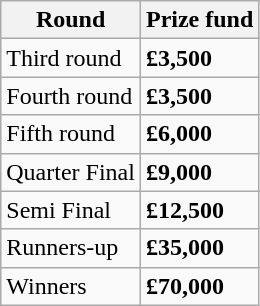<table class="wikitable">
<tr>
<th>Round</th>
<th>Prize fund</th>
</tr>
<tr>
<td>Third round</td>
<td><strong>£3,500</strong></td>
</tr>
<tr>
<td>Fourth round</td>
<td><strong>£3,500</strong></td>
</tr>
<tr>
<td>Fifth round</td>
<td><strong>£6,000</strong></td>
</tr>
<tr>
<td>Quarter Final</td>
<td><strong>£9,000</strong></td>
</tr>
<tr>
<td>Semi Final</td>
<td><strong>£12,500</strong></td>
</tr>
<tr>
<td>Runners-up</td>
<td><strong>£35,000</strong></td>
</tr>
<tr>
<td>Winners</td>
<td><strong>£70,000</strong></td>
</tr>
</table>
